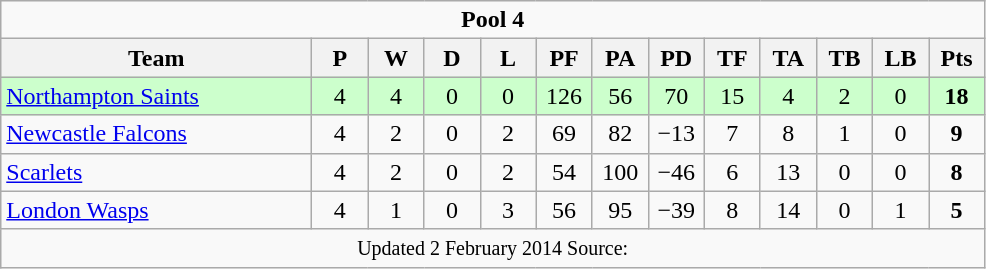<table class="wikitable" style="text-align:center">
<tr>
<td colspan="13" cellpadding="0" cellspacing="0"><strong>Pool 4</strong></td>
</tr>
<tr>
<th style="width:200px">Team</th>
<th width="30">P</th>
<th width="30">W</th>
<th width="30">D</th>
<th width="30">L</th>
<th width="30">PF</th>
<th width="30">PA</th>
<th width="30">PD</th>
<th width="30">TF</th>
<th width="30">TA</th>
<th width="30">TB</th>
<th width="30">LB</th>
<th width="30">Pts</th>
</tr>
<tr style="background:#cfc">
<td align="left"> <a href='#'>Northampton Saints</a></td>
<td>4</td>
<td>4</td>
<td>0</td>
<td>0</td>
<td>126</td>
<td>56</td>
<td>70</td>
<td>15</td>
<td>4</td>
<td>2</td>
<td>0</td>
<td><strong>18</strong></td>
</tr>
<tr>
<td align="left"> <a href='#'>Newcastle Falcons</a></td>
<td>4</td>
<td>2</td>
<td>0</td>
<td>2</td>
<td>69</td>
<td>82</td>
<td>−13</td>
<td>7</td>
<td>8</td>
<td>1</td>
<td>0</td>
<td><strong>9</strong></td>
</tr>
<tr>
<td align="left"> <a href='#'>Scarlets</a></td>
<td>4</td>
<td>2</td>
<td>0</td>
<td>2</td>
<td>54</td>
<td>100</td>
<td>−46</td>
<td>6</td>
<td>13</td>
<td>0</td>
<td>0</td>
<td><strong>8</strong></td>
</tr>
<tr>
<td align="left"> <a href='#'>London Wasps</a></td>
<td>4</td>
<td>1</td>
<td>0</td>
<td>3</td>
<td>56</td>
<td>95</td>
<td>−39</td>
<td>8</td>
<td>14</td>
<td>0</td>
<td>1</td>
<td><strong>5</strong></td>
</tr>
<tr>
<td colspan="13" style="border:0px"><small>Updated 2 February 2014 Source: </small></td>
</tr>
</table>
